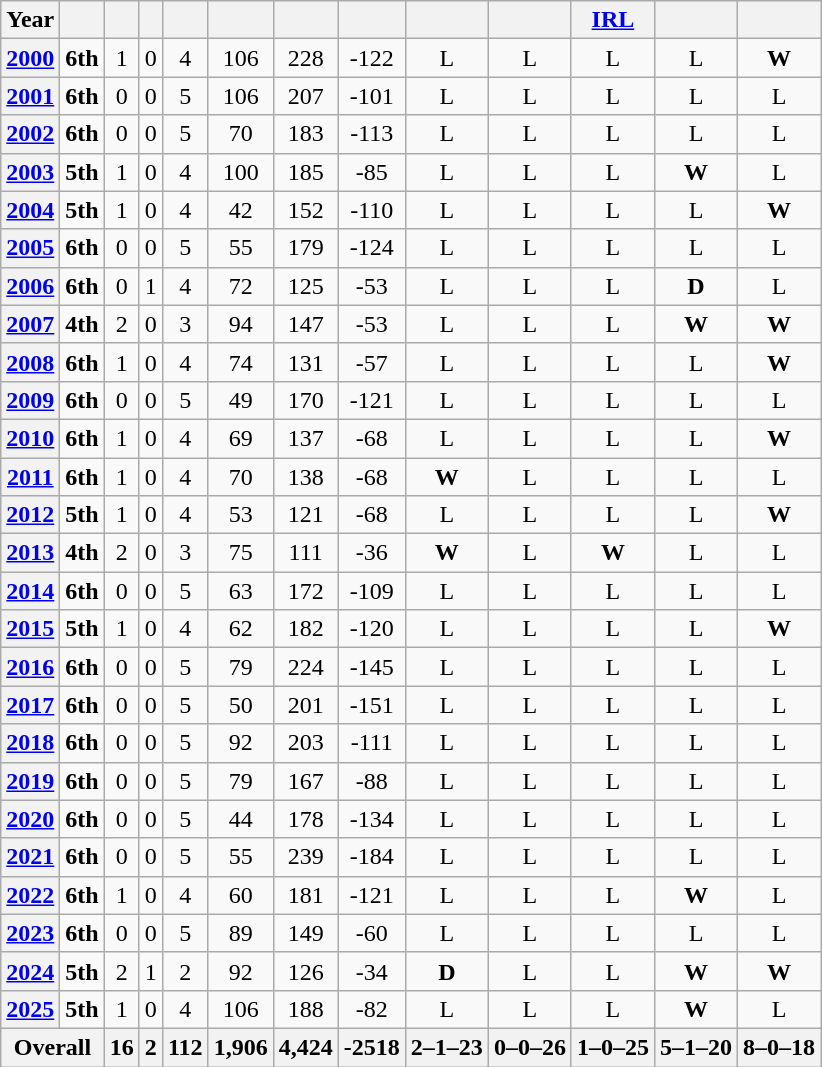<table class="wikitable sortable mw-collapsible" style="text-align: center;">
<tr>
<th>Year</th>
<th></th>
<th></th>
<th></th>
<th></th>
<th></th>
<th></th>
<th></th>
<th></th>
<th></th>
<th> <a href='#'>IRL</a></th>
<th></th>
<th></th>
</tr>
<tr>
<th><a href='#'>2000</a></th>
<td><strong>6th</strong></td>
<td>1</td>
<td>0</td>
<td>4</td>
<td>106</td>
<td>228</td>
<td>-122</td>
<td>L</td>
<td>L</td>
<td>L</td>
<td>L</td>
<td><strong>W</strong></td>
</tr>
<tr>
<th><a href='#'>2001</a></th>
<td><strong>6th</strong></td>
<td>0</td>
<td>0</td>
<td>5</td>
<td>106</td>
<td>207</td>
<td>-101</td>
<td>L</td>
<td>L</td>
<td>L</td>
<td>L</td>
<td>L</td>
</tr>
<tr>
<th><a href='#'>2002</a></th>
<td><strong>6th</strong></td>
<td>0</td>
<td>0</td>
<td>5</td>
<td>70</td>
<td>183</td>
<td>-113</td>
<td>L</td>
<td>L</td>
<td>L</td>
<td>L</td>
<td>L</td>
</tr>
<tr>
<th><a href='#'>2003</a></th>
<td><strong>5th</strong></td>
<td>1</td>
<td>0</td>
<td>4</td>
<td>100</td>
<td>185</td>
<td>-85</td>
<td>L</td>
<td>L</td>
<td>L</td>
<td><strong>W</strong></td>
<td>L</td>
</tr>
<tr>
<th><a href='#'>2004</a></th>
<td><strong>5th</strong></td>
<td>1</td>
<td>0</td>
<td>4</td>
<td>42</td>
<td>152</td>
<td>-110</td>
<td>L</td>
<td>L</td>
<td>L</td>
<td>L</td>
<td><strong>W</strong></td>
</tr>
<tr>
<th><a href='#'>2005</a></th>
<td><strong>6th</strong></td>
<td>0</td>
<td>0</td>
<td>5</td>
<td>55</td>
<td>179</td>
<td>-124</td>
<td>L</td>
<td>L</td>
<td>L</td>
<td>L</td>
<td>L</td>
</tr>
<tr>
<th><a href='#'>2006</a></th>
<td><strong>6th</strong></td>
<td>0</td>
<td>1</td>
<td>4</td>
<td>72</td>
<td>125</td>
<td>-53</td>
<td>L</td>
<td>L</td>
<td>L</td>
<td><strong>D</strong></td>
<td>L</td>
</tr>
<tr>
<th><a href='#'>2007</a></th>
<td><strong>4th</strong></td>
<td>2</td>
<td>0</td>
<td>3</td>
<td>94</td>
<td>147</td>
<td>-53</td>
<td>L</td>
<td>L</td>
<td>L</td>
<td><strong>W</strong></td>
<td><strong>W</strong></td>
</tr>
<tr>
<th><a href='#'>2008</a></th>
<td><strong>6th</strong></td>
<td>1</td>
<td>0</td>
<td>4</td>
<td>74</td>
<td>131</td>
<td>-57</td>
<td>L</td>
<td>L</td>
<td>L</td>
<td>L</td>
<td><strong>W</strong></td>
</tr>
<tr>
<th><a href='#'>2009</a></th>
<td><strong> 6th</strong></td>
<td>0</td>
<td>0</td>
<td>5</td>
<td>49</td>
<td>170</td>
<td>-121</td>
<td>L</td>
<td>L</td>
<td>L</td>
<td>L</td>
<td>L</td>
</tr>
<tr>
<th><a href='#'>2010</a></th>
<td><strong>6th</strong></td>
<td>1</td>
<td>0</td>
<td>4</td>
<td>69</td>
<td>137</td>
<td>-68</td>
<td>L</td>
<td>L</td>
<td>L</td>
<td>L</td>
<td><strong>W</strong></td>
</tr>
<tr>
<th><a href='#'>2011</a></th>
<td><strong>6th</strong></td>
<td>1</td>
<td>0</td>
<td>4</td>
<td>70</td>
<td>138</td>
<td>-68</td>
<td><strong>W</strong></td>
<td>L</td>
<td>L</td>
<td>L</td>
<td>L</td>
</tr>
<tr>
<th><a href='#'>2012</a></th>
<td><strong>5th</strong></td>
<td>1</td>
<td>0</td>
<td>4</td>
<td>53</td>
<td>121</td>
<td>-68</td>
<td>L</td>
<td>L</td>
<td>L</td>
<td>L</td>
<td><strong>W</strong></td>
</tr>
<tr>
<th><a href='#'>2013</a></th>
<td><strong>4th</strong></td>
<td>2</td>
<td>0</td>
<td>3</td>
<td>75</td>
<td>111</td>
<td>-36</td>
<td><strong>W</strong></td>
<td>L</td>
<td><strong>W</strong></td>
<td>L</td>
<td>L</td>
</tr>
<tr>
<th><a href='#'>2014</a></th>
<td><strong>6th</strong></td>
<td>0</td>
<td>0</td>
<td>5</td>
<td>63</td>
<td>172</td>
<td>-109</td>
<td>L</td>
<td>L</td>
<td>L</td>
<td>L</td>
<td>L</td>
</tr>
<tr>
<th><a href='#'>2015</a></th>
<td><strong>5th</strong></td>
<td>1</td>
<td>0</td>
<td>4</td>
<td>62</td>
<td>182</td>
<td>-120</td>
<td>L</td>
<td>L</td>
<td>L</td>
<td>L</td>
<td><strong>W</strong></td>
</tr>
<tr>
<th><a href='#'>2016</a></th>
<td><strong>6th</strong></td>
<td>0</td>
<td>0</td>
<td>5</td>
<td>79</td>
<td>224</td>
<td>-145</td>
<td>L</td>
<td>L</td>
<td>L</td>
<td>L</td>
<td>L</td>
</tr>
<tr>
<th><a href='#'>2017</a></th>
<td><strong>6th</strong></td>
<td>0</td>
<td>0</td>
<td>5</td>
<td>50</td>
<td>201</td>
<td>-151</td>
<td>L</td>
<td>L</td>
<td>L</td>
<td>L</td>
<td>L</td>
</tr>
<tr>
<th><a href='#'>2018</a></th>
<td><strong>6th</strong></td>
<td>0</td>
<td>0</td>
<td>5</td>
<td>92</td>
<td>203</td>
<td>-111</td>
<td>L</td>
<td>L</td>
<td>L</td>
<td>L</td>
<td>L</td>
</tr>
<tr>
<th><a href='#'>2019</a></th>
<td><strong>6th</strong></td>
<td>0</td>
<td>0</td>
<td>5</td>
<td>79</td>
<td>167</td>
<td>-88</td>
<td>L</td>
<td>L</td>
<td>L</td>
<td>L</td>
<td>L</td>
</tr>
<tr>
<th><a href='#'>2020</a></th>
<td><strong>6th</strong></td>
<td>0</td>
<td>0</td>
<td>5</td>
<td>44</td>
<td>178</td>
<td>-134</td>
<td>L</td>
<td>L</td>
<td>L</td>
<td>L</td>
<td>L</td>
</tr>
<tr>
<th><a href='#'>2021</a></th>
<td><strong>6th</strong></td>
<td>0</td>
<td>0</td>
<td>5</td>
<td>55</td>
<td>239</td>
<td>-184</td>
<td>L</td>
<td>L</td>
<td>L</td>
<td>L</td>
<td>L</td>
</tr>
<tr>
<th><a href='#'>2022</a></th>
<td><strong>6th</strong></td>
<td>1</td>
<td>0</td>
<td>4</td>
<td>60</td>
<td>181</td>
<td>-121</td>
<td>L</td>
<td>L</td>
<td>L</td>
<td><strong>W</strong></td>
<td>L</td>
</tr>
<tr>
<th><a href='#'>2023</a></th>
<td><strong>6th</strong></td>
<td>0</td>
<td>0</td>
<td>5</td>
<td>89</td>
<td>149</td>
<td>-60</td>
<td>L</td>
<td>L</td>
<td>L</td>
<td>L</td>
<td>L</td>
</tr>
<tr>
<th><a href='#'>2024</a></th>
<td><strong>5th</strong></td>
<td>2</td>
<td>1</td>
<td>2</td>
<td>92</td>
<td>126</td>
<td>-34</td>
<td><strong>D</strong></td>
<td>L</td>
<td>L</td>
<td><strong>W</strong></td>
<td><strong>W</strong></td>
</tr>
<tr>
<th><a href='#'>2025</a></th>
<td><strong>5th</strong></td>
<td>1</td>
<td>0</td>
<td>4</td>
<td>106</td>
<td>188</td>
<td>-82</td>
<td>L</td>
<td>L</td>
<td>L</td>
<td><strong>W</strong></td>
<td>L</td>
</tr>
<tr>
<th colspan="2">Overall</th>
<th>16</th>
<th>2</th>
<th>112</th>
<th>1,906</th>
<th>4,424</th>
<th>-2518</th>
<th>2–1–23</th>
<th>0–0–26</th>
<th>1–0–25</th>
<th>5–1–20</th>
<th>8–0–18</th>
</tr>
</table>
